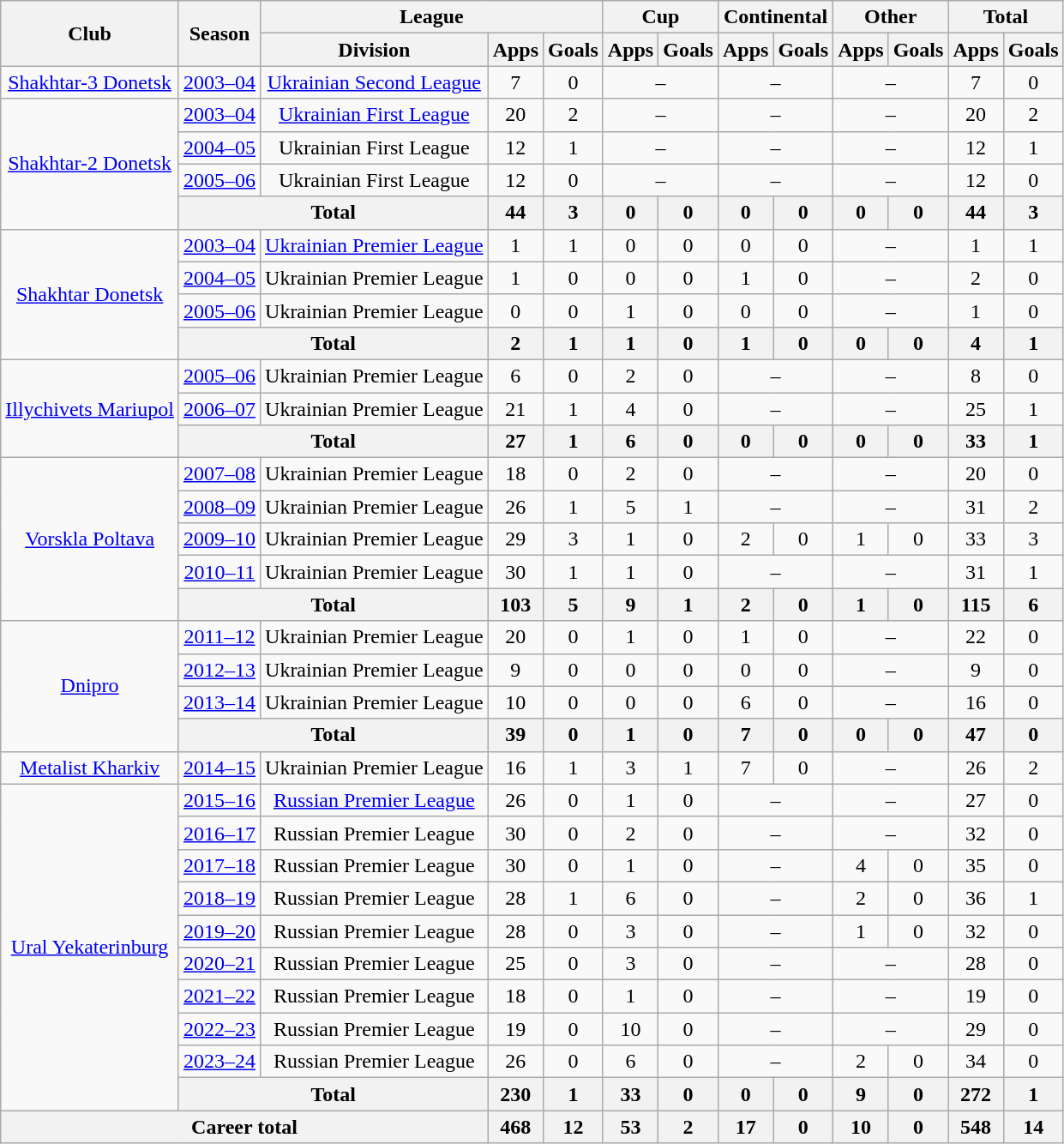<table class="wikitable" style="text-align: center;">
<tr>
<th rowspan=2>Club</th>
<th rowspan=2>Season</th>
<th colspan=3>League</th>
<th colspan=2>Cup</th>
<th colspan=2>Continental</th>
<th colspan=2>Other</th>
<th colspan=2>Total</th>
</tr>
<tr>
<th>Division</th>
<th>Apps</th>
<th>Goals</th>
<th>Apps</th>
<th>Goals</th>
<th>Apps</th>
<th>Goals</th>
<th>Apps</th>
<th>Goals</th>
<th>Apps</th>
<th>Goals</th>
</tr>
<tr>
<td><a href='#'>Shakhtar-3 Donetsk</a></td>
<td><a href='#'>2003–04</a></td>
<td><a href='#'>Ukrainian Second League</a></td>
<td>7</td>
<td>0</td>
<td colspan=2>–</td>
<td colspan=2>–</td>
<td colspan=2>–</td>
<td>7</td>
<td>0</td>
</tr>
<tr>
<td rowspan=4><a href='#'>Shakhtar-2 Donetsk</a></td>
<td><a href='#'>2003–04</a></td>
<td><a href='#'>Ukrainian First League</a></td>
<td>20</td>
<td>2</td>
<td colspan=2>–</td>
<td colspan=2>–</td>
<td colspan=2>–</td>
<td>20</td>
<td>2</td>
</tr>
<tr>
<td><a href='#'>2004–05</a></td>
<td>Ukrainian First League</td>
<td>12</td>
<td>1</td>
<td colspan=2>–</td>
<td colspan=2>–</td>
<td colspan=2>–</td>
<td>12</td>
<td>1</td>
</tr>
<tr>
<td><a href='#'>2005–06</a></td>
<td>Ukrainian First League</td>
<td>12</td>
<td>0</td>
<td colspan=2>–</td>
<td colspan=2>–</td>
<td colspan=2>–</td>
<td>12</td>
<td>0</td>
</tr>
<tr>
<th colspan=2>Total</th>
<th>44</th>
<th>3</th>
<th>0</th>
<th>0</th>
<th>0</th>
<th>0</th>
<th>0</th>
<th>0</th>
<th>44</th>
<th>3</th>
</tr>
<tr>
<td rowspan=4><a href='#'>Shakhtar Donetsk</a></td>
<td><a href='#'>2003–04</a></td>
<td><a href='#'>Ukrainian Premier League</a></td>
<td>1</td>
<td>1</td>
<td>0</td>
<td>0</td>
<td>0</td>
<td>0</td>
<td colspan=2>–</td>
<td>1</td>
<td>1</td>
</tr>
<tr>
<td><a href='#'>2004–05</a></td>
<td>Ukrainian Premier League</td>
<td>1</td>
<td>0</td>
<td>0</td>
<td>0</td>
<td>1</td>
<td>0</td>
<td colspan=2>–</td>
<td>2</td>
<td>0</td>
</tr>
<tr>
<td><a href='#'>2005–06</a></td>
<td>Ukrainian Premier League</td>
<td>0</td>
<td>0</td>
<td>1</td>
<td>0</td>
<td>0</td>
<td>0</td>
<td colspan=2>–</td>
<td>1</td>
<td>0</td>
</tr>
<tr>
<th colspan=2>Total</th>
<th>2</th>
<th>1</th>
<th>1</th>
<th>0</th>
<th>1</th>
<th>0</th>
<th>0</th>
<th>0</th>
<th>4</th>
<th>1</th>
</tr>
<tr>
<td rowspan=3><a href='#'>Illychivets Mariupol</a></td>
<td><a href='#'>2005–06</a></td>
<td>Ukrainian Premier League</td>
<td>6</td>
<td>0</td>
<td>2</td>
<td>0</td>
<td colspan=2>–</td>
<td colspan=2>–</td>
<td>8</td>
<td>0</td>
</tr>
<tr>
<td><a href='#'>2006–07</a></td>
<td>Ukrainian Premier League</td>
<td>21</td>
<td>1</td>
<td>4</td>
<td>0</td>
<td colspan=2>–</td>
<td colspan=2>–</td>
<td>25</td>
<td>1</td>
</tr>
<tr>
<th colspan=2>Total</th>
<th>27</th>
<th>1</th>
<th>6</th>
<th>0</th>
<th>0</th>
<th>0</th>
<th>0</th>
<th>0</th>
<th>33</th>
<th>1</th>
</tr>
<tr>
<td rowspan=5><a href='#'>Vorskla Poltava</a></td>
<td><a href='#'>2007–08</a></td>
<td>Ukrainian Premier League</td>
<td>18</td>
<td>0</td>
<td>2</td>
<td>0</td>
<td colspan=2>–</td>
<td colspan=2>–</td>
<td>20</td>
<td>0</td>
</tr>
<tr>
<td><a href='#'>2008–09</a></td>
<td>Ukrainian Premier League</td>
<td>26</td>
<td>1</td>
<td>5</td>
<td>1</td>
<td colspan=2>–</td>
<td colspan=2>–</td>
<td>31</td>
<td>2</td>
</tr>
<tr>
<td><a href='#'>2009–10</a></td>
<td>Ukrainian Premier League</td>
<td>29</td>
<td>3</td>
<td>1</td>
<td>0</td>
<td>2</td>
<td>0</td>
<td>1</td>
<td>0</td>
<td>33</td>
<td>3</td>
</tr>
<tr>
<td><a href='#'>2010–11</a></td>
<td>Ukrainian Premier League</td>
<td>30</td>
<td>1</td>
<td>1</td>
<td>0</td>
<td colspan=2>–</td>
<td colspan=2>–</td>
<td>31</td>
<td>1</td>
</tr>
<tr>
<th colspan=2>Total</th>
<th>103</th>
<th>5</th>
<th>9</th>
<th>1</th>
<th>2</th>
<th>0</th>
<th>1</th>
<th>0</th>
<th>115</th>
<th>6</th>
</tr>
<tr>
<td rowspan=4><a href='#'>Dnipro</a></td>
<td><a href='#'>2011–12</a></td>
<td>Ukrainian Premier League</td>
<td>20</td>
<td>0</td>
<td>1</td>
<td>0</td>
<td>1</td>
<td>0</td>
<td colspan=2>–</td>
<td>22</td>
<td>0</td>
</tr>
<tr>
<td><a href='#'>2012–13</a></td>
<td>Ukrainian Premier League</td>
<td>9</td>
<td>0</td>
<td>0</td>
<td>0</td>
<td>0</td>
<td>0</td>
<td colspan=2>–</td>
<td>9</td>
<td>0</td>
</tr>
<tr>
<td><a href='#'>2013–14</a></td>
<td>Ukrainian Premier League</td>
<td>10</td>
<td>0</td>
<td>0</td>
<td>0</td>
<td>6</td>
<td>0</td>
<td colspan=2>–</td>
<td>16</td>
<td>0</td>
</tr>
<tr>
<th colspan=2>Total</th>
<th>39</th>
<th>0</th>
<th>1</th>
<th>0</th>
<th>7</th>
<th>0</th>
<th>0</th>
<th>0</th>
<th>47</th>
<th>0</th>
</tr>
<tr>
<td><a href='#'>Metalist Kharkiv</a></td>
<td><a href='#'>2014–15</a></td>
<td>Ukrainian Premier League</td>
<td>16</td>
<td>1</td>
<td>3</td>
<td>1</td>
<td>7</td>
<td>0</td>
<td colspan=2>–</td>
<td>26</td>
<td>2</td>
</tr>
<tr>
<td rowspan=10><a href='#'>Ural Yekaterinburg</a></td>
<td><a href='#'>2015–16</a></td>
<td><a href='#'>Russian Premier League</a></td>
<td>26</td>
<td>0</td>
<td>1</td>
<td>0</td>
<td colspan=2>–</td>
<td colspan=2>–</td>
<td>27</td>
<td>0</td>
</tr>
<tr>
<td><a href='#'>2016–17</a></td>
<td>Russian Premier League</td>
<td>30</td>
<td>0</td>
<td>2</td>
<td>0</td>
<td colspan=2>–</td>
<td colspan=2>–</td>
<td>32</td>
<td>0</td>
</tr>
<tr>
<td><a href='#'>2017–18</a></td>
<td>Russian Premier League</td>
<td>30</td>
<td>0</td>
<td>1</td>
<td>0</td>
<td colspan=2>–</td>
<td>4</td>
<td>0</td>
<td>35</td>
<td>0</td>
</tr>
<tr>
<td><a href='#'>2018–19</a></td>
<td>Russian Premier League</td>
<td>28</td>
<td>1</td>
<td>6</td>
<td>0</td>
<td colspan=2>–</td>
<td>2</td>
<td>0</td>
<td>36</td>
<td>1</td>
</tr>
<tr>
<td><a href='#'>2019–20</a></td>
<td>Russian Premier League</td>
<td>28</td>
<td>0</td>
<td>3</td>
<td>0</td>
<td colspan=2>–</td>
<td>1</td>
<td>0</td>
<td>32</td>
<td>0</td>
</tr>
<tr>
<td><a href='#'>2020–21</a></td>
<td>Russian Premier League</td>
<td>25</td>
<td>0</td>
<td>3</td>
<td>0</td>
<td colspan=2>–</td>
<td colspan=2>–</td>
<td>28</td>
<td>0</td>
</tr>
<tr>
<td><a href='#'>2021–22</a></td>
<td>Russian Premier League</td>
<td>18</td>
<td>0</td>
<td>1</td>
<td>0</td>
<td colspan=2>–</td>
<td colspan=2>–</td>
<td>19</td>
<td>0</td>
</tr>
<tr>
<td><a href='#'>2022–23</a></td>
<td>Russian Premier League</td>
<td>19</td>
<td>0</td>
<td>10</td>
<td>0</td>
<td colspan=2>–</td>
<td colspan=2>–</td>
<td>29</td>
<td>0</td>
</tr>
<tr>
<td><a href='#'>2023–24</a></td>
<td>Russian Premier League</td>
<td>26</td>
<td>0</td>
<td>6</td>
<td>0</td>
<td colspan=2>–</td>
<td>2</td>
<td>0</td>
<td>34</td>
<td>0</td>
</tr>
<tr>
<th colspan=2>Total</th>
<th>230</th>
<th>1</th>
<th>33</th>
<th>0</th>
<th>0</th>
<th>0</th>
<th>9</th>
<th>0</th>
<th>272</th>
<th>1</th>
</tr>
<tr>
<th colspan=3>Career total</th>
<th>468</th>
<th>12</th>
<th>53</th>
<th>2</th>
<th>17</th>
<th>0</th>
<th>10</th>
<th>0</th>
<th>548</th>
<th>14</th>
</tr>
</table>
